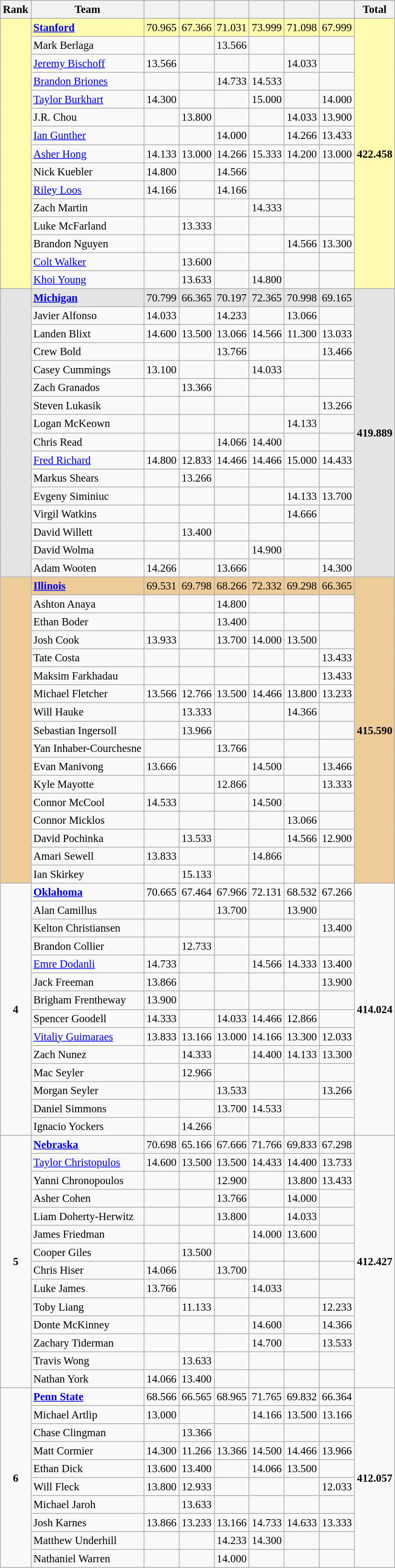<table class="wikitable" style="text-align:center; font-size:95%">
<tr>
<th rowspan="1">Rank</th>
<th rowspan="1">Team</th>
<th colspan="1"></th>
<th colspan="1"></th>
<th colspan="1"></th>
<th colspan="1"></th>
<th colspan="1"></th>
<th colspan="1"></th>
<th rowspan="1">Total</th>
</tr>
<tr style="background:#fffcaf;">
<td rowspan="15"></td>
<td style="text-align:left;"><strong><a href='#'>Stanford</a></strong></td>
<td>70.965</td>
<td>67.366</td>
<td>71.031</td>
<td>73.999</td>
<td>71.098</td>
<td>67.999</td>
<td rowspan="15"><strong>422.458</strong></td>
</tr>
<tr>
<td style="text-align:left;">Mark Berlaga</td>
<td></td>
<td></td>
<td>13.566</td>
<td></td>
<td></td>
<td></td>
</tr>
<tr>
<td style="text-align:left;"><a href='#'>Jeremy Bischoff</a></td>
<td>13.566</td>
<td></td>
<td></td>
<td></td>
<td>14.033</td>
<td></td>
</tr>
<tr>
<td style="text-align:left;"><a href='#'>Brandon Briones</a></td>
<td></td>
<td></td>
<td>14.733</td>
<td>14.533</td>
<td></td>
<td></td>
</tr>
<tr>
<td style="text-align:left;"><a href='#'>Taylor Burkhart</a></td>
<td>14.300</td>
<td></td>
<td></td>
<td>15.000</td>
<td></td>
<td>14.000</td>
</tr>
<tr>
<td style="text-align:left;">J.R. Chou</td>
<td></td>
<td>13.800</td>
<td></td>
<td></td>
<td>14.033</td>
<td>13.900</td>
</tr>
<tr>
<td style="text-align:left;"><a href='#'>Ian Gunther</a></td>
<td></td>
<td></td>
<td>14.000</td>
<td></td>
<td>14.266</td>
<td>13.433</td>
</tr>
<tr>
<td style="text-align:left;"><a href='#'>Asher Hong</a></td>
<td>14.133</td>
<td>13.000</td>
<td>14.266</td>
<td>15.333</td>
<td>14.200</td>
<td>13.000</td>
</tr>
<tr>
<td style="text-align:left;">Nick Kuebler</td>
<td>14.800</td>
<td></td>
<td>14.566</td>
<td></td>
<td></td>
<td></td>
</tr>
<tr>
<td style="text-align:left;"><a href='#'>Riley Loos</a></td>
<td>14.166</td>
<td></td>
<td>14.166</td>
<td></td>
<td></td>
<td></td>
</tr>
<tr>
<td style="text-align:left;">Zach Martin</td>
<td></td>
<td></td>
<td></td>
<td>14.333</td>
<td></td>
<td></td>
</tr>
<tr>
<td style="text-align:left;">Luke McFarland</td>
<td></td>
<td>13.333</td>
<td></td>
<td></td>
<td></td>
<td></td>
</tr>
<tr>
<td style="text-align:left;">Brandon Nguyen</td>
<td></td>
<td></td>
<td></td>
<td></td>
<td>14.566</td>
<td>13.300</td>
</tr>
<tr>
<td style="text-align:left;"><a href='#'>Colt Walker</a></td>
<td></td>
<td>13.600</td>
<td></td>
<td></td>
<td></td>
<td></td>
</tr>
<tr>
<td style="text-align:left;"><a href='#'>Khoi Young</a></td>
<td></td>
<td>13.633</td>
<td></td>
<td>14.800</td>
<td></td>
<td></td>
</tr>
<tr style="background:#e5e5e5;">
<td rowspan="16"></td>
<td style="text-align:left;"><strong><a href='#'>Michigan</a></strong></td>
<td>70.799</td>
<td>66.365</td>
<td>70.197</td>
<td>72.365</td>
<td>70.998</td>
<td>69.165</td>
<td rowspan="16"><strong>419.889</strong></td>
</tr>
<tr>
<td style="text-align:left;">Javier Alfonso</td>
<td>14.033</td>
<td></td>
<td>14.233</td>
<td></td>
<td>13.066</td>
<td></td>
</tr>
<tr>
<td style="text-align:left;">Landen Blixt</td>
<td>14.600</td>
<td>13.500</td>
<td>13.066</td>
<td>14.566</td>
<td>11.300</td>
<td>13.033</td>
</tr>
<tr>
<td style="text-align:left;">Crew Bold</td>
<td></td>
<td></td>
<td>13.766</td>
<td></td>
<td></td>
<td>13.466</td>
</tr>
<tr>
<td style="text-align:left;">Casey Cummings</td>
<td>13.100</td>
<td></td>
<td></td>
<td>14.033</td>
<td></td>
<td></td>
</tr>
<tr>
<td style="text-align:left;">Zach Granados</td>
<td></td>
<td>13.366</td>
<td></td>
<td></td>
<td></td>
<td></td>
</tr>
<tr>
<td style="text-align:left;">Steven Lukasik</td>
<td></td>
<td></td>
<td></td>
<td></td>
<td></td>
<td>13.266</td>
</tr>
<tr>
<td style="text-align:left;">Logan McKeown</td>
<td></td>
<td></td>
<td></td>
<td></td>
<td>14.133</td>
<td></td>
</tr>
<tr>
<td style="text-align:left;">Chris Read</td>
<td></td>
<td></td>
<td>14.066</td>
<td>14.400</td>
<td></td>
<td></td>
</tr>
<tr>
<td style="text-align:left;"><a href='#'>Fred Richard</a></td>
<td>14.800</td>
<td>12.833</td>
<td>14.466</td>
<td>14.466</td>
<td>15.000</td>
<td>14.433</td>
</tr>
<tr>
<td style="text-align:left;">Markus Shears</td>
<td></td>
<td>13.266</td>
<td></td>
<td></td>
<td></td>
<td></td>
</tr>
<tr>
<td style="text-align:left;">Evgeny Siminiuc</td>
<td></td>
<td></td>
<td></td>
<td></td>
<td>14.133</td>
<td>13.700</td>
</tr>
<tr>
<td style="text-align:left;">Virgil Watkins</td>
<td></td>
<td></td>
<td></td>
<td></td>
<td>14.666</td>
<td></td>
</tr>
<tr>
<td style="text-align:left;">David Willett</td>
<td></td>
<td>13.400</td>
<td></td>
<td></td>
<td></td>
<td></td>
</tr>
<tr>
<td style="text-align:left;">David Wolma</td>
<td></td>
<td></td>
<td></td>
<td>14.900</td>
<td></td>
<td></td>
</tr>
<tr>
<td style="text-align:left;">Adam Wooten</td>
<td>14.266</td>
<td></td>
<td>13.666</td>
<td></td>
<td></td>
<td>14.300</td>
</tr>
<tr style="background:#ec9;">
<td rowspan="17"></td>
<td style="text-align:left;"><strong><a href='#'>Illinois</a></strong></td>
<td>69.531</td>
<td>69.798</td>
<td>68.266</td>
<td>72.332</td>
<td>69.298</td>
<td>66.365</td>
<td rowspan="17"><strong>415.590</strong></td>
</tr>
<tr>
<td style="text-align:left;">Ashton Anaya</td>
<td></td>
<td></td>
<td>14.800</td>
<td></td>
<td></td>
<td></td>
</tr>
<tr>
<td style="text-align:left;">Ethan Boder</td>
<td></td>
<td></td>
<td>13.400</td>
<td></td>
<td></td>
<td></td>
</tr>
<tr>
<td style="text-align:left;">Josh Cook</td>
<td>13.933</td>
<td></td>
<td>13.700</td>
<td>14.000</td>
<td>13.500</td>
<td></td>
</tr>
<tr>
<td style="text-align:left;">Tate Costa</td>
<td></td>
<td></td>
<td></td>
<td></td>
<td></td>
<td>13.433</td>
</tr>
<tr>
<td style="text-align:left;">Maksim Farkhadau</td>
<td></td>
<td></td>
<td></td>
<td></td>
<td></td>
<td>13.433</td>
</tr>
<tr>
<td style="text-align:left;">Michael Fletcher</td>
<td>13.566</td>
<td>12.766</td>
<td>13.500</td>
<td>14.466</td>
<td>13.800</td>
<td>13.233</td>
</tr>
<tr>
<td style="text-align:left;">Will Hauke</td>
<td></td>
<td>13.333</td>
<td></td>
<td></td>
<td>14.366</td>
<td></td>
</tr>
<tr>
<td style="text-align:left;">Sebastian Ingersoll</td>
<td></td>
<td>13.966</td>
<td></td>
<td></td>
<td></td>
<td></td>
</tr>
<tr>
<td style="text-align:left;">Yan Inhaber-Courchesne</td>
<td></td>
<td></td>
<td>13.766</td>
<td></td>
<td></td>
<td></td>
</tr>
<tr>
<td style="text-align:left;">Evan Manivong</td>
<td>13.666</td>
<td></td>
<td></td>
<td>14.500</td>
<td></td>
<td>13.466</td>
</tr>
<tr>
<td style="text-align:left;">Kyle Mayotte</td>
<td></td>
<td></td>
<td>12.866</td>
<td></td>
<td></td>
<td>13.333</td>
</tr>
<tr>
<td style="text-align:left;">Connor McCool</td>
<td>14.533</td>
<td></td>
<td></td>
<td>14.500</td>
<td></td>
<td></td>
</tr>
<tr>
<td style="text-align:left;">Connor Micklos</td>
<td></td>
<td></td>
<td></td>
<td></td>
<td>13.066</td>
<td></td>
</tr>
<tr>
<td style="text-align:left;">David Pochinka</td>
<td></td>
<td>13.533</td>
<td></td>
<td></td>
<td>14.566</td>
<td>12.900</td>
</tr>
<tr>
<td style="text-align:left;">Amari Sewell</td>
<td>13.833</td>
<td></td>
<td></td>
<td>14.866</td>
<td></td>
<td></td>
</tr>
<tr>
<td style="text-align:left;">Ian Skirkey</td>
<td></td>
<td>15.133</td>
<td></td>
<td></td>
<td></td>
<td></td>
</tr>
<tr>
<td rowspan="14"><strong>4</strong></td>
<td style="text-align:left;"><strong><a href='#'>Oklahoma</a></strong></td>
<td>70.665</td>
<td>67.464</td>
<td>67.966</td>
<td>72.131</td>
<td>68.532</td>
<td>67.266</td>
<td rowspan="14"><strong>414.024</strong></td>
</tr>
<tr>
<td style="text-align:left;">Alan Camillus</td>
<td></td>
<td></td>
<td>13.700</td>
<td></td>
<td>13.900</td>
<td></td>
</tr>
<tr>
<td style="text-align:left;">Kelton Christiansen</td>
<td></td>
<td></td>
<td></td>
<td></td>
<td></td>
<td>13.400</td>
</tr>
<tr>
<td style="text-align:left;">Brandon Collier</td>
<td></td>
<td>12.733</td>
<td></td>
<td></td>
<td></td>
<td></td>
</tr>
<tr>
<td style="text-align:left;"><a href='#'>Emre Dodanli</a></td>
<td>14.733</td>
<td></td>
<td></td>
<td>14.566</td>
<td>14.333</td>
<td>13.400</td>
</tr>
<tr>
<td style="text-align:left;">Jack Freeman</td>
<td>13.866</td>
<td></td>
<td></td>
<td></td>
<td></td>
<td>13.900</td>
</tr>
<tr>
<td style="text-align:left;">Brigham Frentheway</td>
<td>13.900</td>
<td></td>
<td></td>
<td></td>
<td></td>
<td></td>
</tr>
<tr>
<td style="text-align:left;">Spencer Goodell</td>
<td>14.333</td>
<td></td>
<td>14.033</td>
<td>14.466</td>
<td>12.866</td>
<td></td>
</tr>
<tr>
<td style="text-align:left;"><a href='#'>Vitaliy Guimaraes</a></td>
<td>13.833</td>
<td>13.166</td>
<td>13.000</td>
<td>14.166</td>
<td>13.300</td>
<td>12.033</td>
</tr>
<tr>
<td style="text-align:left;">Zach Nunez</td>
<td></td>
<td>14.333</td>
<td></td>
<td>14.400</td>
<td>14.133</td>
<td>13.300</td>
</tr>
<tr>
<td style="text-align:left;">Mac Seyler</td>
<td></td>
<td>12.966</td>
<td></td>
<td></td>
<td></td>
<td></td>
</tr>
<tr>
<td style="text-align:left;">Morgan Seyler</td>
<td></td>
<td></td>
<td>13.533</td>
<td></td>
<td></td>
<td>13.266</td>
</tr>
<tr>
<td style="text-align:left;">Daniel Simmons</td>
<td></td>
<td></td>
<td>13.700</td>
<td>14.533</td>
<td></td>
<td></td>
</tr>
<tr>
<td style="text-align:left;">Ignacio Yockers</td>
<td></td>
<td>14.266</td>
<td></td>
<td></td>
<td></td>
<td></td>
</tr>
<tr>
<td rowspan="14"><strong>5</strong></td>
<td style="text-align:left;"><strong><a href='#'>Nebraska</a></strong></td>
<td>70.698</td>
<td>65.166</td>
<td>67.666</td>
<td>71.766</td>
<td>69.833</td>
<td>67.298</td>
<td rowspan="14"><strong>412.427</strong></td>
</tr>
<tr>
<td style="text-align:left;"><a href='#'>Taylor Christopulos</a></td>
<td>14.600</td>
<td>13.500</td>
<td>13.500</td>
<td>14.433</td>
<td>14.400</td>
<td>13.733</td>
</tr>
<tr>
<td style="text-align:left;">Yanni Chronopoulos</td>
<td></td>
<td></td>
<td>12.900</td>
<td></td>
<td>13.800</td>
<td>13.433</td>
</tr>
<tr>
<td style="text-align:left;">Asher Cohen</td>
<td></td>
<td></td>
<td>13.766</td>
<td></td>
<td>14.000</td>
<td></td>
</tr>
<tr>
<td style="text-align:left;">Liam Doherty-Herwitz</td>
<td></td>
<td></td>
<td>13.800</td>
<td></td>
<td>14.033</td>
<td></td>
</tr>
<tr>
<td style="text-align:left;">James Friedman</td>
<td></td>
<td></td>
<td></td>
<td>14.000</td>
<td>13.600</td>
<td></td>
</tr>
<tr>
<td style="text-align:left;">Cooper Giles</td>
<td></td>
<td>13.500</td>
<td></td>
<td></td>
<td></td>
<td></td>
</tr>
<tr>
<td style="text-align:left;">Chris Hiser</td>
<td>14.066</td>
<td></td>
<td>13.700</td>
<td></td>
<td></td>
<td></td>
</tr>
<tr>
<td style="text-align:left;">Luke James</td>
<td>13.766</td>
<td></td>
<td></td>
<td>14.033</td>
<td></td>
<td></td>
</tr>
<tr>
<td style="text-align:left;">Toby Liang</td>
<td></td>
<td>11.133</td>
<td></td>
<td></td>
<td></td>
<td>12.233</td>
</tr>
<tr>
<td style="text-align:left;">Donte McKinney</td>
<td></td>
<td></td>
<td></td>
<td>14.600</td>
<td></td>
<td>14.366</td>
</tr>
<tr>
<td style="text-align:left;">Zachary Tiderman</td>
<td></td>
<td></td>
<td></td>
<td>14.700</td>
<td></td>
<td>13.533</td>
</tr>
<tr>
<td style="text-align:left;">Travis Wong</td>
<td></td>
<td>13.633</td>
<td></td>
<td></td>
<td></td>
<td></td>
</tr>
<tr>
<td style="text-align:left;">Nathan York</td>
<td>14.066</td>
<td>13.400</td>
<td></td>
<td></td>
<td></td>
<td></td>
</tr>
<tr>
<td rowspan="10"><strong>6</strong></td>
<td style="text-align:left;"><strong><a href='#'>Penn State</a></strong></td>
<td>68.566</td>
<td>66.565</td>
<td>68.965</td>
<td>71.765</td>
<td>69.832</td>
<td>66.364</td>
<td rowspan="10"><strong>412.057</strong></td>
</tr>
<tr>
<td style="text-align:left;">Michael Artlip</td>
<td>13.000</td>
<td></td>
<td></td>
<td>14.166</td>
<td>13.500</td>
<td>13.166</td>
</tr>
<tr>
<td style="text-align:left;">Chase Clingman</td>
<td></td>
<td>13.366</td>
<td></td>
<td></td>
<td></td>
<td></td>
</tr>
<tr>
<td style="text-align:left;">Matt Cormier</td>
<td>14.300</td>
<td>11.266</td>
<td>13.366</td>
<td>14.500</td>
<td>14.466</td>
<td>13.966</td>
</tr>
<tr>
<td style="text-align:left;">Ethan Dick</td>
<td>13.600</td>
<td>13.400</td>
<td></td>
<td>14.066</td>
<td>13.500</td>
<td></td>
</tr>
<tr>
<td style="text-align:left;">Will Fleck</td>
<td>13.800</td>
<td>12.933</td>
<td></td>
<td></td>
<td></td>
<td>12.033</td>
</tr>
<tr>
<td style="text-align:left;">Michael Jaroh</td>
<td></td>
<td>13.633</td>
<td></td>
<td></td>
<td></td>
<td></td>
</tr>
<tr>
<td style="text-align:left;">Josh Karnes</td>
<td>13.866</td>
<td>13.233</td>
<td>13.166</td>
<td>14.733</td>
<td>14.633</td>
<td>13.333</td>
</tr>
<tr>
<td style="text-align:left;">Matthew Underhill</td>
<td></td>
<td></td>
<td>14.233</td>
<td>14.300</td>
<td></td>
<td></td>
</tr>
<tr>
<td style="text-align:left;">Nathaniel Warren</td>
<td></td>
<td></td>
<td>14.000</td>
<td></td>
<td></td>
<td></td>
</tr>
</table>
